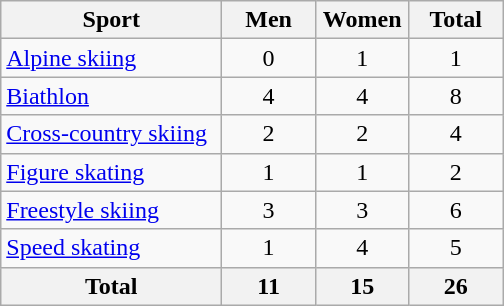<table class="wikitable sortable" style=text-align:center>
<tr>
<th width=140>Sport</th>
<th width=55>Men</th>
<th width=55>Women</th>
<th width=55>Total</th>
</tr>
<tr>
<td align=left><a href='#'>Alpine skiing</a></td>
<td>0</td>
<td>1</td>
<td>1</td>
</tr>
<tr>
<td align=left><a href='#'>Biathlon</a></td>
<td>4</td>
<td>4</td>
<td>8</td>
</tr>
<tr>
<td align=left><a href='#'>Cross-country skiing</a></td>
<td>2</td>
<td>2</td>
<td>4</td>
</tr>
<tr>
<td align=left><a href='#'>Figure skating</a></td>
<td>1</td>
<td>1</td>
<td>2</td>
</tr>
<tr>
<td align=left><a href='#'>Freestyle skiing</a></td>
<td>3</td>
<td>3</td>
<td>6</td>
</tr>
<tr>
<td align=left><a href='#'>Speed skating</a></td>
<td>1</td>
<td>4</td>
<td>5</td>
</tr>
<tr>
<th>Total</th>
<th>11</th>
<th>15</th>
<th>26</th>
</tr>
</table>
